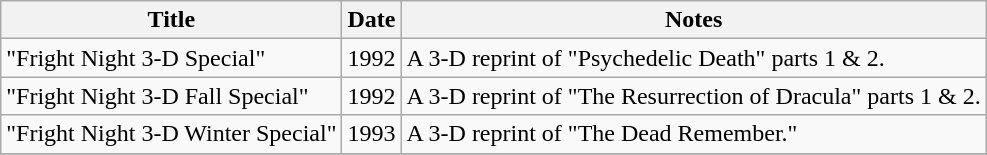<table class="wikitable">
<tr>
<th>Title</th>
<th>Date</th>
<th>Notes</th>
</tr>
<tr>
<td>"Fright Night 3-D Special"</td>
<td>1992</td>
<td>A 3-D reprint of "Psychedelic Death" parts 1 & 2.</td>
</tr>
<tr>
<td>"Fright Night 3-D Fall Special"</td>
<td>1992</td>
<td>A 3-D reprint of "The Resurrection of Dracula" parts 1 & 2.</td>
</tr>
<tr>
<td>"Fright Night 3-D Winter Special"</td>
<td>1993</td>
<td>A 3-D reprint of "The Dead Remember."</td>
</tr>
<tr>
</tr>
</table>
